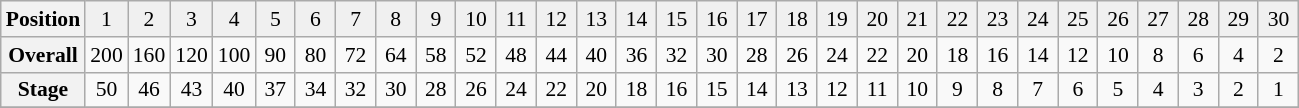<table class="wikitable" style="font-size:90%; text-align:center">
<tr bgcolor="#F0F0F0">
<th>Position</th>
<td width=20>1</td>
<td width=20>2</td>
<td width=20>3</td>
<td width=20>4</td>
<td width=20>5</td>
<td width=20>6</td>
<td width=20>7</td>
<td width=20>8</td>
<td width=20>9</td>
<td width=20>10</td>
<td width=20>11</td>
<td width=20>12</td>
<td width=20>13</td>
<td width=20>14</td>
<td width=20>15</td>
<td width=20>16</td>
<td width=20>17</td>
<td width=20>18</td>
<td width=20>19</td>
<td width=20>20</td>
<td width=20>21</td>
<td width=20>22</td>
<td width=20>23</td>
<td width=20>24</td>
<td width=20>25</td>
<td width=20>26</td>
<td width=20>27</td>
<td width=20>28</td>
<td width=20>29</td>
<td width=20>30</td>
</tr>
<tr>
<th>Overall</th>
<td>200</td>
<td>160</td>
<td>120</td>
<td>100</td>
<td>90</td>
<td>80</td>
<td>72</td>
<td>64</td>
<td>58</td>
<td>52</td>
<td>48</td>
<td>44</td>
<td>40</td>
<td>36</td>
<td>32</td>
<td>30</td>
<td>28</td>
<td>26</td>
<td>24</td>
<td>22</td>
<td>20</td>
<td>18</td>
<td>16</td>
<td>14</td>
<td>12</td>
<td>10</td>
<td>8</td>
<td>6</td>
<td>4</td>
<td>2</td>
</tr>
<tr>
<th>Stage</th>
<td>50</td>
<td>46</td>
<td>43</td>
<td>40</td>
<td>37</td>
<td>34</td>
<td>32</td>
<td>30</td>
<td>28</td>
<td>26</td>
<td>24</td>
<td>22</td>
<td>20</td>
<td>18</td>
<td>16</td>
<td>15</td>
<td>14</td>
<td>13</td>
<td>12</td>
<td>11</td>
<td>10</td>
<td>9</td>
<td>8</td>
<td>7</td>
<td>6</td>
<td>5</td>
<td>4</td>
<td>3</td>
<td>2</td>
<td>1</td>
</tr>
<tr>
</tr>
</table>
